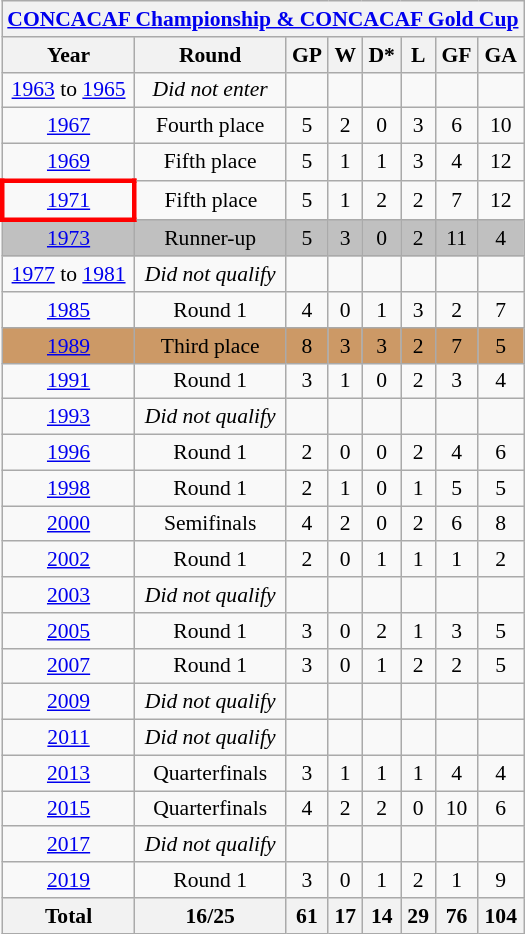<table class="wikitable" style="text-align: center; font-size:90%;">
<tr>
<th colspan=8><a href='#'>CONCACAF Championship & CONCACAF Gold Cup</a></th>
</tr>
<tr>
<th>Year</th>
<th>Round</th>
<th>GP</th>
<th>W</th>
<th>D*</th>
<th>L</th>
<th>GF</th>
<th>GA</th>
</tr>
<tr>
<td><a href='#'>1963</a> to <a href='#'>1965</a></td>
<td><em>Did not enter</em></td>
<td></td>
<td></td>
<td></td>
<td></td>
<td></td>
<td></td>
</tr>
<tr>
<td> <a href='#'>1967</a></td>
<td>Fourth place</td>
<td>5</td>
<td>2</td>
<td>0</td>
<td> 3 </td>
<td>6</td>
<td>10</td>
</tr>
<tr>
<td> <a href='#'>1969</a></td>
<td>Fifth place</td>
<td>5</td>
<td>1</td>
<td>1</td>
<td>3</td>
<td>4</td>
<td>12</td>
</tr>
<tr>
<td style="border: 3px solid red"> <a href='#'>1971</a></td>
<td>Fifth place</td>
<td>5</td>
<td>1</td>
<td>2</td>
<td>2</td>
<td>7</td>
<td>12</td>
</tr>
<tr bgcolor=silver>
<td> <a href='#'>1973</a></td>
<td>Runner-up</td>
<td>5</td>
<td>3</td>
<td>0</td>
<td>2</td>
<td>11</td>
<td>4</td>
</tr>
<tr>
<td><a href='#'>1977</a> to <a href='#'>1981</a></td>
<td><em>Did not qualify</em></td>
<td></td>
<td></td>
<td></td>
<td></td>
<td></td>
<td></td>
</tr>
<tr>
<td><a href='#'>1985</a></td>
<td>Round 1</td>
<td>4</td>
<td>0</td>
<td>1</td>
<td>3</td>
<td>2</td>
<td>7</td>
</tr>
<tr bgcolor="#cc9966">
<td><a href='#'>1989</a></td>
<td>Third place</td>
<td>8</td>
<td>3</td>
<td>3</td>
<td>2</td>
<td>7</td>
<td>5</td>
</tr>
<tr>
<td> <a href='#'>1991</a></td>
<td>Round 1</td>
<td>3</td>
<td>1</td>
<td>0</td>
<td>2</td>
<td>3</td>
<td>4</td>
</tr>
<tr>
<td> <a href='#'>1993</a></td>
<td><em>Did not qualify</em></td>
<td></td>
<td></td>
<td></td>
<td></td>
<td></td>
<td></td>
</tr>
<tr>
<td> <a href='#'>1996</a></td>
<td>Round 1</td>
<td>2</td>
<td>0</td>
<td>0</td>
<td>2</td>
<td>4</td>
<td>6</td>
</tr>
<tr>
<td> <a href='#'>1998</a></td>
<td>Round 1</td>
<td>2</td>
<td>1</td>
<td>0</td>
<td>1</td>
<td>5</td>
<td>5</td>
</tr>
<tr>
<td> <a href='#'>2000</a></td>
<td>Semifinals</td>
<td>4</td>
<td>2</td>
<td>0</td>
<td>2</td>
<td>6</td>
<td>8</td>
</tr>
<tr>
<td> <a href='#'>2002</a></td>
<td>Round 1</td>
<td>2</td>
<td>0</td>
<td>1</td>
<td>1</td>
<td>1</td>
<td>2</td>
</tr>
<tr>
<td> <a href='#'>2003</a></td>
<td><em>Did not qualify</em></td>
<td></td>
<td></td>
<td></td>
<td></td>
<td></td>
<td></td>
</tr>
<tr>
<td> <a href='#'>2005</a></td>
<td>Round 1</td>
<td>3</td>
<td>0</td>
<td>2</td>
<td>1</td>
<td>3</td>
<td>5</td>
</tr>
<tr>
<td> <a href='#'>2007</a></td>
<td>Round 1</td>
<td>3</td>
<td>0</td>
<td>1</td>
<td>2</td>
<td>2</td>
<td>5</td>
</tr>
<tr>
<td> <a href='#'>2009</a></td>
<td><em>Did not qualify</em></td>
<td></td>
<td></td>
<td></td>
<td></td>
<td></td>
<td></td>
</tr>
<tr>
<td> <a href='#'>2011</a></td>
<td><em>Did not qualify</em></td>
<td></td>
<td></td>
<td></td>
<td></td>
<td></td>
<td></td>
</tr>
<tr>
<td> <a href='#'>2013</a></td>
<td>Quarterfinals</td>
<td>3</td>
<td>1</td>
<td>1</td>
<td>1</td>
<td>4</td>
<td>4</td>
</tr>
<tr>
<td> <a href='#'>2015</a></td>
<td>Quarterfinals</td>
<td>4</td>
<td>2</td>
<td>2</td>
<td>0</td>
<td>10</td>
<td>6</td>
</tr>
<tr>
<td> <a href='#'>2017</a></td>
<td><em>Did not qualify</em></td>
<td></td>
<td></td>
<td></td>
<td></td>
<td></td>
<td></td>
</tr>
<tr>
<td> <a href='#'>2019</a></td>
<td>Round 1</td>
<td>3</td>
<td>0</td>
<td>1</td>
<td>2</td>
<td>1</td>
<td>9</td>
</tr>
<tr class="sortbottom">
<th>Total</th>
<th>16/25</th>
<th>61</th>
<th>17</th>
<th>14</th>
<th>29</th>
<th>76</th>
<th>104</th>
</tr>
</table>
